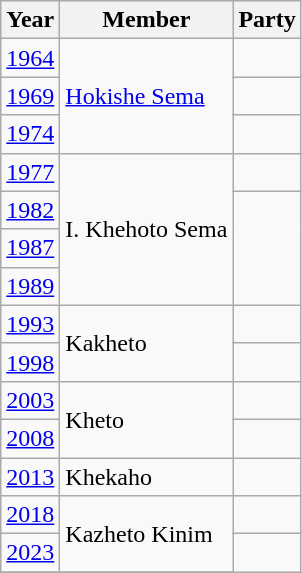<table class="wikitable sortable">
<tr>
<th>Year</th>
<th>Member</th>
<th colspan="2">Party</th>
</tr>
<tr>
<td><a href='#'>1964</a></td>
<td rowspan=3><a href='#'>Hokishe Sema</a></td>
<td></td>
</tr>
<tr>
<td><a href='#'>1969</a></td>
<td></td>
</tr>
<tr>
<td><a href='#'>1974</a></td>
</tr>
<tr>
<td><a href='#'>1977</a></td>
<td rowspan=4>I. Khehoto Sema</td>
<td></td>
</tr>
<tr>
<td><a href='#'>1982</a></td>
</tr>
<tr>
<td><a href='#'>1987</a></td>
</tr>
<tr>
<td><a href='#'>1989</a></td>
</tr>
<tr>
<td><a href='#'>1993</a></td>
<td rowspan=2>Kakheto</td>
<td></td>
</tr>
<tr>
<td><a href='#'>1998</a></td>
<td></td>
</tr>
<tr>
<td><a href='#'>2003</a></td>
<td rowspan=2>Kheto</td>
<td></td>
</tr>
<tr>
<td><a href='#'>2008</a></td>
</tr>
<tr>
<td><a href='#'>2013</a></td>
<td>Khekaho</td>
<td></td>
</tr>
<tr>
<td><a href='#'>2018</a></td>
<td rowspan=2>Kazheto Kinim</td>
<td></td>
</tr>
<tr>
<td><a href='#'>2023</a></td>
</tr>
<tr>
</tr>
</table>
